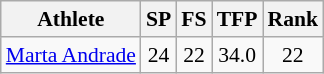<table class="wikitable" border="1" style="font-size:90%">
<tr>
<th>Athlete</th>
<th>SP</th>
<th>FS</th>
<th>TFP</th>
<th>Rank</th>
</tr>
<tr align=center>
<td align=left><a href='#'>Marta Andrade</a></td>
<td>24</td>
<td>22</td>
<td>34.0</td>
<td>22</td>
</tr>
</table>
